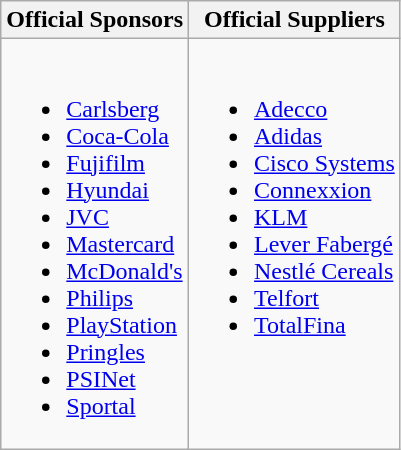<table class="wikitable sortable">
<tr>
<th>Official Sponsors</th>
<th>Official Suppliers</th>
</tr>
<tr>
<td style="vertical-align:top"><br><ul><li><a href='#'>Carlsberg</a></li><li><a href='#'>Coca-Cola</a></li><li><a href='#'>Fujifilm</a></li><li><a href='#'>Hyundai</a></li><li><a href='#'>JVC</a></li><li><a href='#'>Mastercard</a></li><li><a href='#'>McDonald's</a></li><li><a href='#'>Philips</a></li><li><a href='#'>PlayStation</a></li><li><a href='#'>Pringles</a></li><li><a href='#'>PSINet</a></li><li><a href='#'>Sportal</a></li></ul></td>
<td style="vertical-align:top;"><br><ul><li><a href='#'>Adecco</a></li><li><a href='#'>Adidas</a></li><li><a href='#'>Cisco Systems</a></li><li><a href='#'>Connexxion</a></li><li><a href='#'>KLM</a></li><li><a href='#'>Lever Fabergé</a></li><li><a href='#'>Nestlé Cereals</a></li><li><a href='#'>Telfort</a></li><li><a href='#'>TotalFina</a></li></ul></td>
</tr>
</table>
